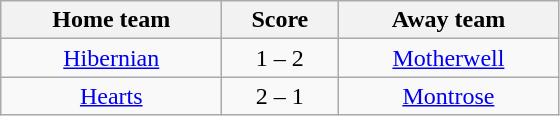<table class="wikitable" style="text-align: center">
<tr>
<th width=140>Home team</th>
<th width=70>Score</th>
<th width=140>Away team</th>
</tr>
<tr>
<td><a href='#'>Hibernian</a></td>
<td>1 – 2</td>
<td><a href='#'>Motherwell</a></td>
</tr>
<tr>
<td><a href='#'>Hearts</a></td>
<td>2 – 1</td>
<td><a href='#'>Montrose</a></td>
</tr>
</table>
